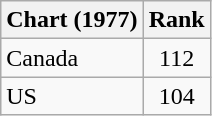<table class="wikitable sortable">
<tr>
<th align="left">Chart (1977)</th>
<th style="text-align:center;">Rank</th>
</tr>
<tr>
<td>Canada</td>
<td style="text-align:center;">112</td>
</tr>
<tr>
<td>US</td>
<td style="text-align:center;">104</td>
</tr>
</table>
